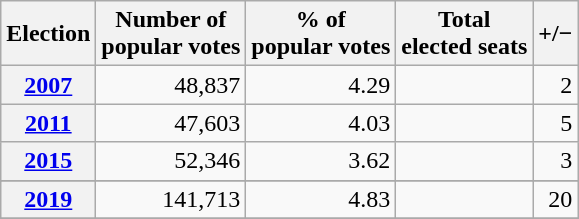<table class="wikitable" style="text-align: right;">
<tr align=center>
<th>Election</th>
<th>Number of<br>popular votes</th>
<th>% of<br>popular votes</th>
<th>Total<br>elected seats</th>
<th>+/−</th>
</tr>
<tr>
<th><a href='#'>2007</a></th>
<td>48,837</td>
<td>4.29</td>
<td></td>
<td>2</td>
</tr>
<tr>
<th><a href='#'>2011</a></th>
<td>47,603</td>
<td>4.03</td>
<td></td>
<td>5</td>
</tr>
<tr>
<th><a href='#'>2015</a></th>
<td>52,346</td>
<td>3.62</td>
<td></td>
<td>3</td>
</tr>
<tr>
</tr>
<tr>
<th><a href='#'>2019</a></th>
<td>141,713</td>
<td>4.83</td>
<td></td>
<td>20</td>
</tr>
<tr>
</tr>
</table>
